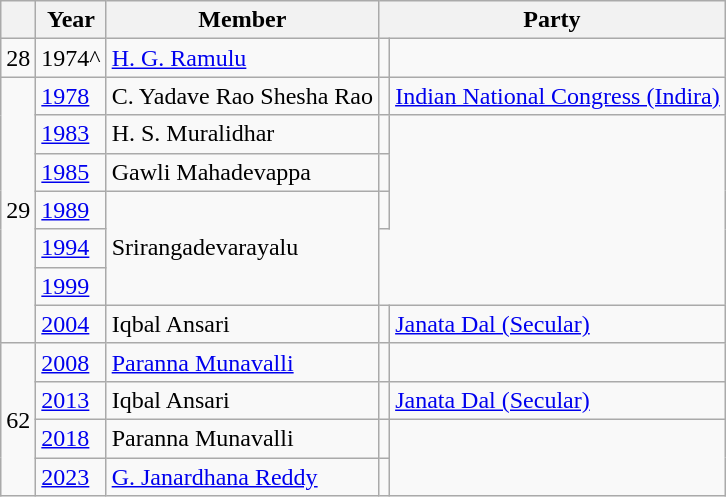<table class="wikitable sortable">
<tr>
<th></th>
<th>Year</th>
<th>Member</th>
<th colspan=2>Party</th>
</tr>
<tr>
<td>28</td>
<td>1974^</td>
<td><a href='#'>H. G. Ramulu</a></td>
<td></td>
</tr>
<tr>
<td rowspan="7">29</td>
<td><a href='#'>1978</a></td>
<td>C. Yadave Rao Shesha Rao</td>
<td bgcolor=></td>
<td><a href='#'>Indian National Congress (Indira)</a></td>
</tr>
<tr>
<td><a href='#'>1983</a></td>
<td>H. S. Muralidhar</td>
<td></td>
</tr>
<tr>
<td><a href='#'>1985</a></td>
<td>Gawli Mahadevappa</td>
<td></td>
</tr>
<tr>
<td><a href='#'>1989</a></td>
<td rowspan=3>Srirangadevarayalu</td>
<td></td>
</tr>
<tr>
<td><a href='#'>1994</a></td>
</tr>
<tr>
<td><a href='#'>1999</a></td>
</tr>
<tr>
<td><a href='#'>2004</a></td>
<td>Iqbal Ansari</td>
<td bgcolor=></td>
<td><a href='#'>Janata Dal (Secular)</a></td>
</tr>
<tr>
<td rowspan="4">62</td>
<td><a href='#'>2008</a></td>
<td><a href='#'>Paranna Munavalli</a></td>
<td></td>
</tr>
<tr>
<td><a href='#'>2013</a></td>
<td>Iqbal Ansari</td>
<td bgcolor=></td>
<td><a href='#'>Janata Dal (Secular)</a></td>
</tr>
<tr>
<td><a href='#'>2018</a></td>
<td>Paranna Munavalli</td>
<td></td>
</tr>
<tr>
<td><a href='#'>2023</a></td>
<td><a href='#'>G. Janardhana Reddy</a></td>
<td></td>
</tr>
</table>
